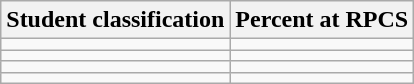<table class="wikitable">
<tr>
<th>Student classification</th>
<th>Percent at RPCS</th>
</tr>
<tr>
<td></td>
<td></td>
</tr>
<tr>
<td></td>
<td></td>
</tr>
<tr>
<td></td>
<td></td>
</tr>
<tr>
<td></td>
<td></td>
</tr>
</table>
